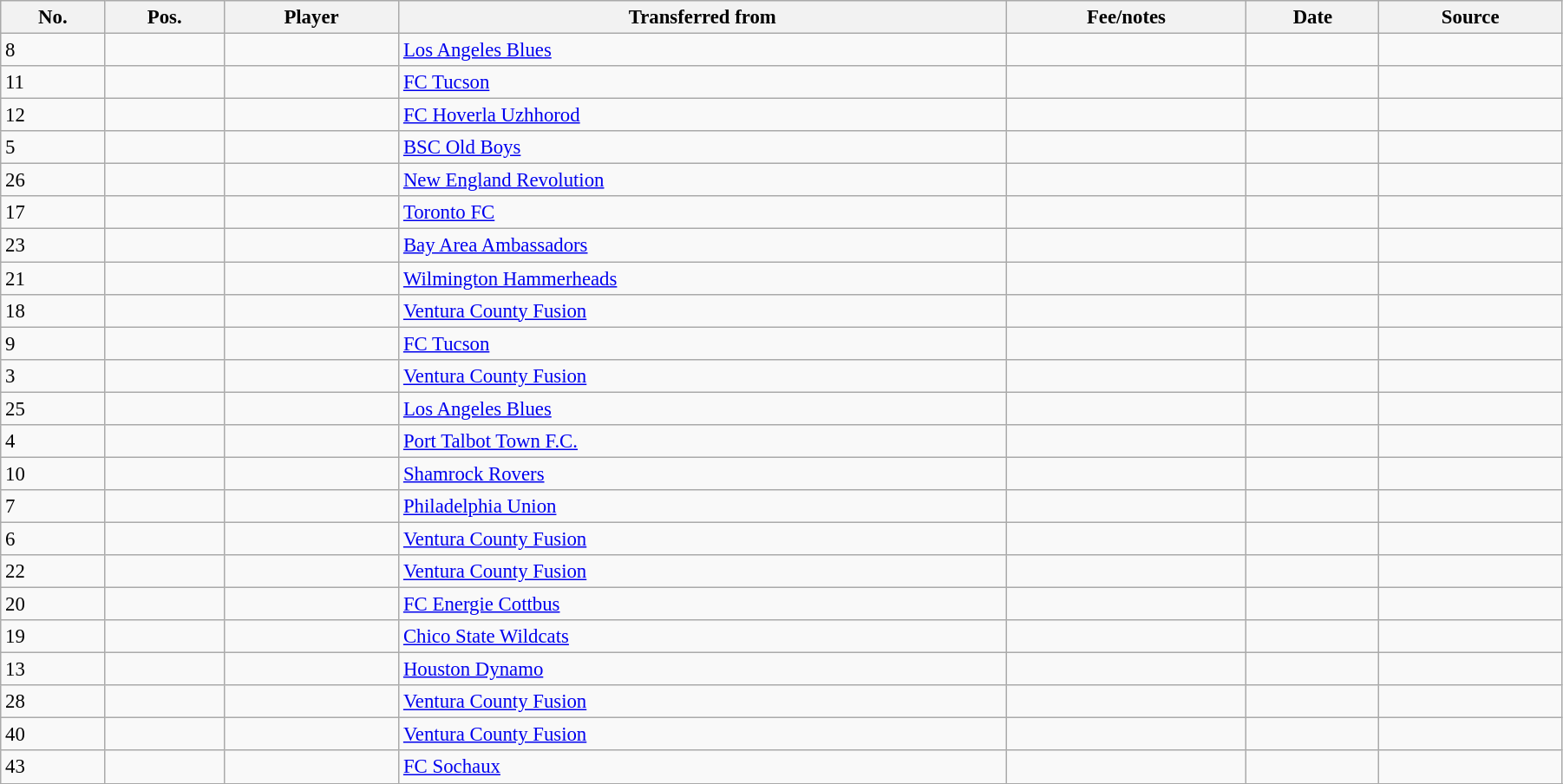<table class="wikitable sortable" style="width:95%; text-align:center; font-size:95%; text-align:left;">
<tr>
<th><strong>No.</strong></th>
<th><strong>Pos.</strong></th>
<th><strong>Player</strong></th>
<th><strong>Transferred from</strong></th>
<th><strong>Fee/notes</strong></th>
<th><strong>Date</strong></th>
<th><strong>Source</strong></th>
</tr>
<tr>
<td>8</td>
<td></td>
<td></td>
<td> <a href='#'>Los Angeles Blues</a></td>
<td></td>
<td></td>
<td align=center></td>
</tr>
<tr>
<td>11</td>
<td></td>
<td></td>
<td> <a href='#'>FC Tucson</a></td>
<td></td>
<td></td>
<td align=center></td>
</tr>
<tr>
<td>12</td>
<td></td>
<td></td>
<td> <a href='#'>FC Hoverla Uzhhorod</a></td>
<td></td>
<td></td>
<td align=center></td>
</tr>
<tr>
<td>5</td>
<td></td>
<td></td>
<td> <a href='#'>BSC Old Boys</a></td>
<td></td>
<td></td>
<td align=center></td>
</tr>
<tr>
<td>26</td>
<td></td>
<td></td>
<td> <a href='#'>New England Revolution</a></td>
<td></td>
<td></td>
<td align=center></td>
</tr>
<tr>
<td>17</td>
<td></td>
<td></td>
<td> <a href='#'>Toronto FC</a></td>
<td></td>
<td></td>
<td align=center></td>
</tr>
<tr>
<td>23</td>
<td></td>
<td></td>
<td> <a href='#'>Bay Area Ambassadors</a></td>
<td></td>
<td></td>
<td align=center></td>
</tr>
<tr>
<td>21</td>
<td></td>
<td></td>
<td> <a href='#'>Wilmington Hammerheads</a></td>
<td></td>
<td></td>
<td align=center></td>
</tr>
<tr>
<td>18</td>
<td></td>
<td></td>
<td> <a href='#'>Ventura County Fusion</a></td>
<td></td>
<td></td>
<td align=center></td>
</tr>
<tr>
<td>9</td>
<td></td>
<td></td>
<td> <a href='#'>FC Tucson</a></td>
<td></td>
<td></td>
<td align=center></td>
</tr>
<tr>
<td>3</td>
<td></td>
<td></td>
<td> <a href='#'>Ventura County Fusion</a></td>
<td></td>
<td></td>
<td align=center></td>
</tr>
<tr>
<td>25</td>
<td></td>
<td></td>
<td> <a href='#'>Los Angeles Blues</a></td>
<td></td>
<td></td>
<td align=center></td>
</tr>
<tr>
<td>4</td>
<td></td>
<td></td>
<td> <a href='#'>Port Talbot Town F.C.</a></td>
<td></td>
<td></td>
<td align=center></td>
</tr>
<tr>
<td>10</td>
<td></td>
<td></td>
<td> <a href='#'>Shamrock Rovers</a></td>
<td></td>
<td></td>
<td align=center></td>
</tr>
<tr>
<td>7</td>
<td></td>
<td></td>
<td> <a href='#'>Philadelphia Union</a></td>
<td></td>
<td></td>
<td align=center></td>
</tr>
<tr>
<td>6</td>
<td></td>
<td></td>
<td> <a href='#'>Ventura County Fusion</a></td>
<td></td>
<td></td>
<td align=center></td>
</tr>
<tr>
<td>22</td>
<td></td>
<td></td>
<td> <a href='#'>Ventura County Fusion</a></td>
<td></td>
<td></td>
<td align=center></td>
</tr>
<tr>
<td>20</td>
<td></td>
<td></td>
<td> <a href='#'>FC Energie Cottbus</a></td>
<td></td>
<td></td>
<td align=center></td>
</tr>
<tr>
<td>19</td>
<td></td>
<td></td>
<td> <a href='#'>Chico State Wildcats</a></td>
<td></td>
<td></td>
<td align=center></td>
</tr>
<tr>
<td>13</td>
<td></td>
<td></td>
<td> <a href='#'>Houston Dynamo</a></td>
<td></td>
<td></td>
<td align=center></td>
</tr>
<tr>
<td>28</td>
<td></td>
<td></td>
<td> <a href='#'>Ventura County Fusion</a></td>
<td></td>
<td></td>
<td align=center></td>
</tr>
<tr>
<td>40</td>
<td></td>
<td></td>
<td> <a href='#'>Ventura County Fusion</a></td>
<td></td>
<td></td>
<td align=center></td>
</tr>
<tr>
<td>43</td>
<td></td>
<td></td>
<td> <a href='#'>FC Sochaux</a></td>
<td></td>
<td></td>
<td align=center></td>
</tr>
<tr>
</tr>
</table>
